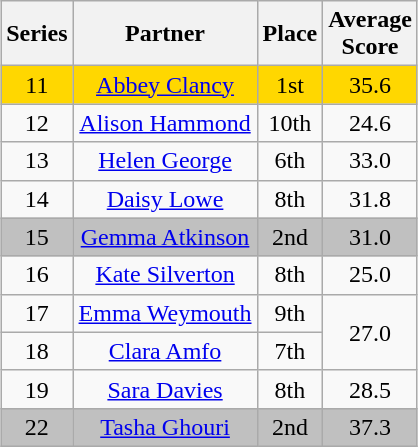<table class="wikitable sortable" style="margin:auto; text-align:center;">
<tr>
<th>Series</th>
<th>Partner</th>
<th>Place</th>
<th>Average<br>Score</th>
</tr>
<tr bgcolor="gold">
<td>11</td>
<td><a href='#'>Abbey Clancy</a></td>
<td>1st</td>
<td>35.6</td>
</tr>
<tr>
<td>12</td>
<td><a href='#'>Alison Hammond</a></td>
<td>10th</td>
<td>24.6</td>
</tr>
<tr>
<td>13</td>
<td><a href='#'>Helen George</a></td>
<td>6th</td>
<td>33.0</td>
</tr>
<tr>
<td>14</td>
<td><a href='#'>Daisy Lowe</a></td>
<td>8th</td>
<td>31.8</td>
</tr>
<tr bgcolor="silver">
<td>15</td>
<td><a href='#'>Gemma Atkinson</a></td>
<td>2nd</td>
<td>31.0</td>
</tr>
<tr>
<td>16</td>
<td><a href='#'>Kate Silverton</a></td>
<td>8th</td>
<td>25.0</td>
</tr>
<tr>
<td>17</td>
<td><a href='#'>Emma Weymouth</a></td>
<td>9th</td>
<td rowspan=2>27.0</td>
</tr>
<tr>
<td>18</td>
<td><a href='#'>Clara Amfo</a></td>
<td>7th</td>
</tr>
<tr>
<td>19</td>
<td><a href='#'>Sara Davies</a></td>
<td>8th</td>
<td>28.5</td>
</tr>
<tr bgcolor="silver">
<td>22</td>
<td><a href='#'>Tasha Ghouri</a></td>
<td>2nd</td>
<td>37.3</td>
</tr>
</table>
